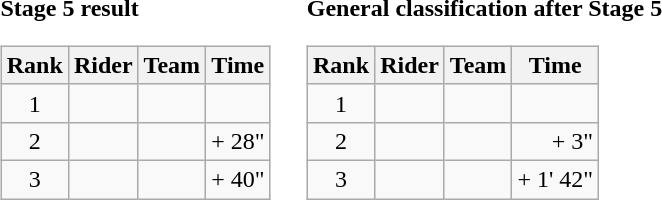<table>
<tr>
<td><strong>Stage 5 result</strong><br><table class="wikitable">
<tr>
<th scope="col">Rank</th>
<th scope="col">Rider</th>
<th scope="col">Team</th>
<th scope="col">Time</th>
</tr>
<tr>
<td style="text-align:center;">1</td>
<td></td>
<td></td>
<td style="text-align:right;"></td>
</tr>
<tr>
<td style="text-align:center;">2</td>
<td></td>
<td></td>
<td style="text-align:right;">+ 28"</td>
</tr>
<tr>
<td style="text-align:center;">3</td>
<td></td>
<td></td>
<td style="text-align:right;">+ 40"</td>
</tr>
</table>
</td>
<td></td>
<td><strong>General classification after Stage 5</strong><br><table class="wikitable">
<tr>
<th scope="col">Rank</th>
<th scope="col">Rider</th>
<th scope="col">Team</th>
<th scope="col">Time</th>
</tr>
<tr>
<td style="text-align:center;">1</td>
<td></td>
<td></td>
<td style="text-align:right;"></td>
</tr>
<tr>
<td style="text-align:center;">2</td>
<td></td>
<td></td>
<td style="text-align:right;">+ 3"</td>
</tr>
<tr>
<td style="text-align:center;">3</td>
<td></td>
<td></td>
<td style="text-align:right;">+ 1' 42"</td>
</tr>
</table>
</td>
</tr>
</table>
